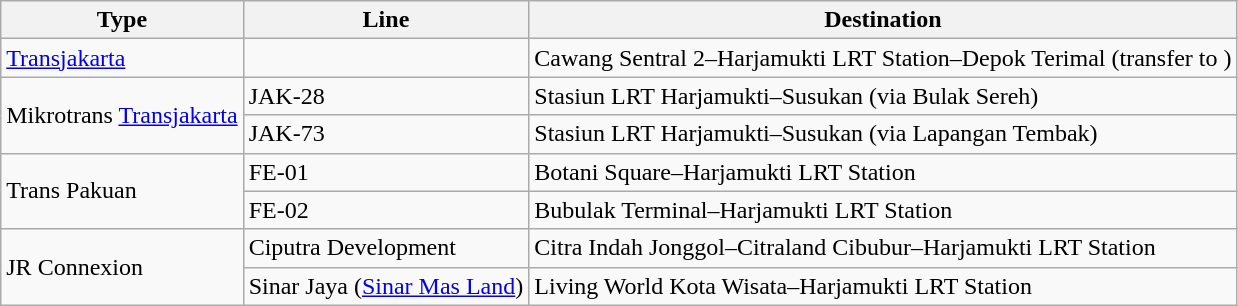<table class="wikitable">
<tr>
<th>Type</th>
<th>Line</th>
<th>Destination</th>
</tr>
<tr>
<td><a href='#'>Transjakarta</a></td>
<td></td>
<td>Cawang Sentral 2–Harjamukti LRT Station–Depok Terimal (transfer to      )</td>
</tr>
<tr>
<td rowspan="2">Mikrotrans <a href='#'>Transjakarta</a></td>
<td>JAK-28</td>
<td>Stasiun LRT Harjamukti–Susukan (via Bulak Sereh)</td>
</tr>
<tr>
<td>JAK-73</td>
<td>Stasiun LRT Harjamukti–Susukan (via Lapangan Tembak)</td>
</tr>
<tr>
<td rowspan="2">Trans Pakuan</td>
<td>FE-01</td>
<td>Botani Square–Harjamukti LRT Station</td>
</tr>
<tr>
<td>FE-02</td>
<td>Bubulak Terminal–Harjamukti LRT Station</td>
</tr>
<tr>
<td rowspan="2">JR Connexion</td>
<td>Ciputra Development</td>
<td>Citra Indah Jonggol–Citraland Cibubur–Harjamukti LRT Station</td>
</tr>
<tr>
<td>Sinar Jaya (<a href='#'>Sinar Mas Land</a>)</td>
<td>Living World Kota Wisata–Harjamukti LRT Station</td>
</tr>
</table>
